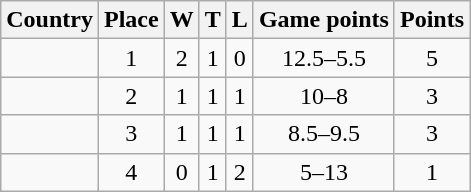<table class="wikitable sortable" style="text-align:center">
<tr>
<th>Country</th>
<th>Place</th>
<th>W</th>
<th>T</th>
<th>L</th>
<th>Game points</th>
<th>Points</th>
</tr>
<tr>
<td align=left></td>
<td>1</td>
<td>2</td>
<td>1</td>
<td>0</td>
<td>12.5–5.5</td>
<td>5</td>
</tr>
<tr>
<td align=left></td>
<td>2</td>
<td>1</td>
<td>1</td>
<td>1</td>
<td>10–8</td>
<td>3</td>
</tr>
<tr>
<td align=left></td>
<td>3</td>
<td>1</td>
<td>1</td>
<td>1</td>
<td>8.5–9.5</td>
<td>3</td>
</tr>
<tr>
<td align=left></td>
<td>4</td>
<td>0</td>
<td>1</td>
<td>2</td>
<td>5–13</td>
<td>1</td>
</tr>
</table>
